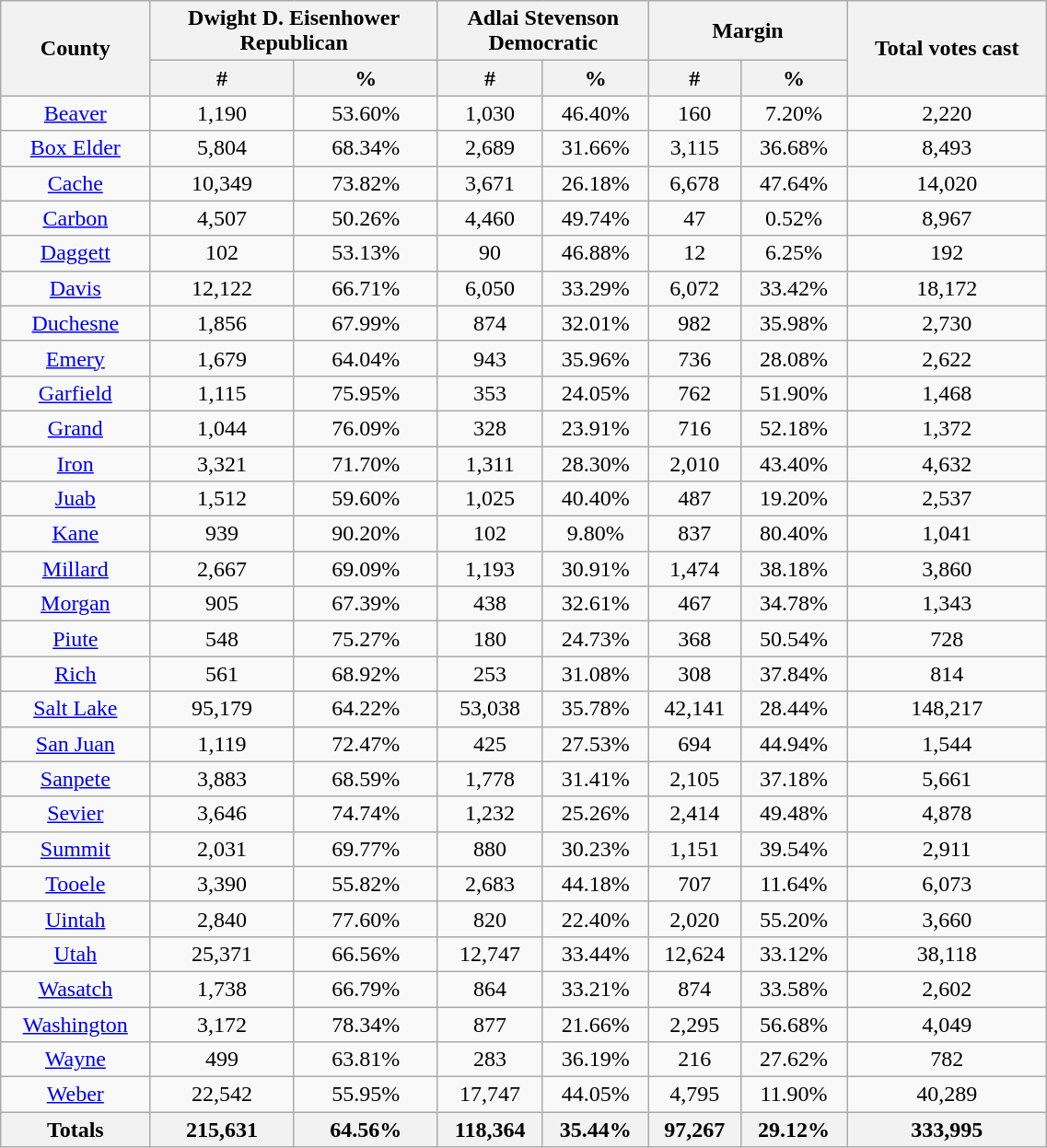<table width="60%"  class="wikitable sortable" style="text-align:center">
<tr>
<th style="text-align:center;" rowspan="2">County</th>
<th style="text-align:center;" colspan="2">Dwight D. Eisenhower<br>Republican</th>
<th style="text-align:center;" colspan="2">Adlai Stevenson<br>Democratic</th>
<th style="text-align:center;" colspan="2">Margin</th>
<th style="text-align:center;" rowspan="2">Total votes cast</th>
</tr>
<tr>
<th style="text-align:center;" data-sort-type="number">#</th>
<th style="text-align:center;" data-sort-type="number">%</th>
<th style="text-align:center;" data-sort-type="number">#</th>
<th style="text-align:center;" data-sort-type="number">%</th>
<th style="text-align:center;" data-sort-type="number">#</th>
<th style="text-align:center;" data-sort-type="number">%</th>
</tr>
<tr style="text-align:center;">
<td><a href='#'>Beaver</a></td>
<td>1,190</td>
<td>53.60%</td>
<td>1,030</td>
<td>46.40%</td>
<td>160</td>
<td>7.20%</td>
<td>2,220</td>
</tr>
<tr style="text-align:center;">
<td><a href='#'>Box Elder</a></td>
<td>5,804</td>
<td>68.34%</td>
<td>2,689</td>
<td>31.66%</td>
<td>3,115</td>
<td>36.68%</td>
<td>8,493</td>
</tr>
<tr style="text-align:center;">
<td><a href='#'>Cache</a></td>
<td>10,349</td>
<td>73.82%</td>
<td>3,671</td>
<td>26.18%</td>
<td>6,678</td>
<td>47.64%</td>
<td>14,020</td>
</tr>
<tr style="text-align:center;">
<td><a href='#'>Carbon</a></td>
<td>4,507</td>
<td>50.26%</td>
<td>4,460</td>
<td>49.74%</td>
<td>47</td>
<td>0.52%</td>
<td>8,967</td>
</tr>
<tr style="text-align:center;">
<td><a href='#'>Daggett</a></td>
<td>102</td>
<td>53.13%</td>
<td>90</td>
<td>46.88%</td>
<td>12</td>
<td>6.25%</td>
<td>192</td>
</tr>
<tr style="text-align:center;">
<td><a href='#'>Davis</a></td>
<td>12,122</td>
<td>66.71%</td>
<td>6,050</td>
<td>33.29%</td>
<td>6,072</td>
<td>33.42%</td>
<td>18,172</td>
</tr>
<tr style="text-align:center;">
<td><a href='#'>Duchesne</a></td>
<td>1,856</td>
<td>67.99%</td>
<td>874</td>
<td>32.01%</td>
<td>982</td>
<td>35.98%</td>
<td>2,730</td>
</tr>
<tr style="text-align:center;">
<td><a href='#'>Emery</a></td>
<td>1,679</td>
<td>64.04%</td>
<td>943</td>
<td>35.96%</td>
<td>736</td>
<td>28.08%</td>
<td>2,622</td>
</tr>
<tr style="text-align:center;">
<td><a href='#'>Garfield</a></td>
<td>1,115</td>
<td>75.95%</td>
<td>353</td>
<td>24.05%</td>
<td>762</td>
<td>51.90%</td>
<td>1,468</td>
</tr>
<tr style="text-align:center;">
<td><a href='#'>Grand</a></td>
<td>1,044</td>
<td>76.09%</td>
<td>328</td>
<td>23.91%</td>
<td>716</td>
<td>52.18%</td>
<td>1,372</td>
</tr>
<tr style="text-align:center;">
<td><a href='#'>Iron</a></td>
<td>3,321</td>
<td>71.70%</td>
<td>1,311</td>
<td>28.30%</td>
<td>2,010</td>
<td>43.40%</td>
<td>4,632</td>
</tr>
<tr style="text-align:center;">
<td><a href='#'>Juab</a></td>
<td>1,512</td>
<td>59.60%</td>
<td>1,025</td>
<td>40.40%</td>
<td>487</td>
<td>19.20%</td>
<td>2,537</td>
</tr>
<tr style="text-align:center;">
<td><a href='#'>Kane</a></td>
<td>939</td>
<td>90.20%</td>
<td>102</td>
<td>9.80%</td>
<td>837</td>
<td>80.40%</td>
<td>1,041</td>
</tr>
<tr style="text-align:center;">
<td><a href='#'>Millard</a></td>
<td>2,667</td>
<td>69.09%</td>
<td>1,193</td>
<td>30.91%</td>
<td>1,474</td>
<td>38.18%</td>
<td>3,860</td>
</tr>
<tr style="text-align:center;">
<td><a href='#'>Morgan</a></td>
<td>905</td>
<td>67.39%</td>
<td>438</td>
<td>32.61%</td>
<td>467</td>
<td>34.78%</td>
<td>1,343</td>
</tr>
<tr style="text-align:center;">
<td><a href='#'>Piute</a></td>
<td>548</td>
<td>75.27%</td>
<td>180</td>
<td>24.73%</td>
<td>368</td>
<td>50.54%</td>
<td>728</td>
</tr>
<tr style="text-align:center;">
<td><a href='#'>Rich</a></td>
<td>561</td>
<td>68.92%</td>
<td>253</td>
<td>31.08%</td>
<td>308</td>
<td>37.84%</td>
<td>814</td>
</tr>
<tr style="text-align:center;">
<td><a href='#'>Salt Lake</a></td>
<td>95,179</td>
<td>64.22%</td>
<td>53,038</td>
<td>35.78%</td>
<td>42,141</td>
<td>28.44%</td>
<td>148,217</td>
</tr>
<tr style="text-align:center;">
<td><a href='#'>San Juan</a></td>
<td>1,119</td>
<td>72.47%</td>
<td>425</td>
<td>27.53%</td>
<td>694</td>
<td>44.94%</td>
<td>1,544</td>
</tr>
<tr style="text-align:center;">
<td><a href='#'>Sanpete</a></td>
<td>3,883</td>
<td>68.59%</td>
<td>1,778</td>
<td>31.41%</td>
<td>2,105</td>
<td>37.18%</td>
<td>5,661</td>
</tr>
<tr style="text-align:center;">
<td><a href='#'>Sevier</a></td>
<td>3,646</td>
<td>74.74%</td>
<td>1,232</td>
<td>25.26%</td>
<td>2,414</td>
<td>49.48%</td>
<td>4,878</td>
</tr>
<tr style="text-align:center;">
<td><a href='#'>Summit</a></td>
<td>2,031</td>
<td>69.77%</td>
<td>880</td>
<td>30.23%</td>
<td>1,151</td>
<td>39.54%</td>
<td>2,911</td>
</tr>
<tr style="text-align:center;">
<td><a href='#'>Tooele</a></td>
<td>3,390</td>
<td>55.82%</td>
<td>2,683</td>
<td>44.18%</td>
<td>707</td>
<td>11.64%</td>
<td>6,073</td>
</tr>
<tr style="text-align:center;">
<td><a href='#'>Uintah</a></td>
<td>2,840</td>
<td>77.60%</td>
<td>820</td>
<td>22.40%</td>
<td>2,020</td>
<td>55.20%</td>
<td>3,660</td>
</tr>
<tr style="text-align:center;">
<td><a href='#'>Utah</a></td>
<td>25,371</td>
<td>66.56%</td>
<td>12,747</td>
<td>33.44%</td>
<td>12,624</td>
<td>33.12%</td>
<td>38,118</td>
</tr>
<tr style="text-align:center;">
<td><a href='#'>Wasatch</a></td>
<td>1,738</td>
<td>66.79%</td>
<td>864</td>
<td>33.21%</td>
<td>874</td>
<td>33.58%</td>
<td>2,602</td>
</tr>
<tr style="text-align:center;">
<td><a href='#'>Washington</a></td>
<td>3,172</td>
<td>78.34%</td>
<td>877</td>
<td>21.66%</td>
<td>2,295</td>
<td>56.68%</td>
<td>4,049</td>
</tr>
<tr style="text-align:center;">
<td><a href='#'>Wayne</a></td>
<td>499</td>
<td>63.81%</td>
<td>283</td>
<td>36.19%</td>
<td>216</td>
<td>27.62%</td>
<td>782</td>
</tr>
<tr style="text-align:center;">
<td><a href='#'>Weber</a></td>
<td>22,542</td>
<td>55.95%</td>
<td>17,747</td>
<td>44.05%</td>
<td>4,795</td>
<td>11.90%</td>
<td>40,289</td>
</tr>
<tr style="text-align:center;">
<th>Totals</th>
<th>215,631</th>
<th>64.56%</th>
<th>118,364</th>
<th>35.44%</th>
<th>97,267</th>
<th>29.12%</th>
<th>333,995</th>
</tr>
</table>
